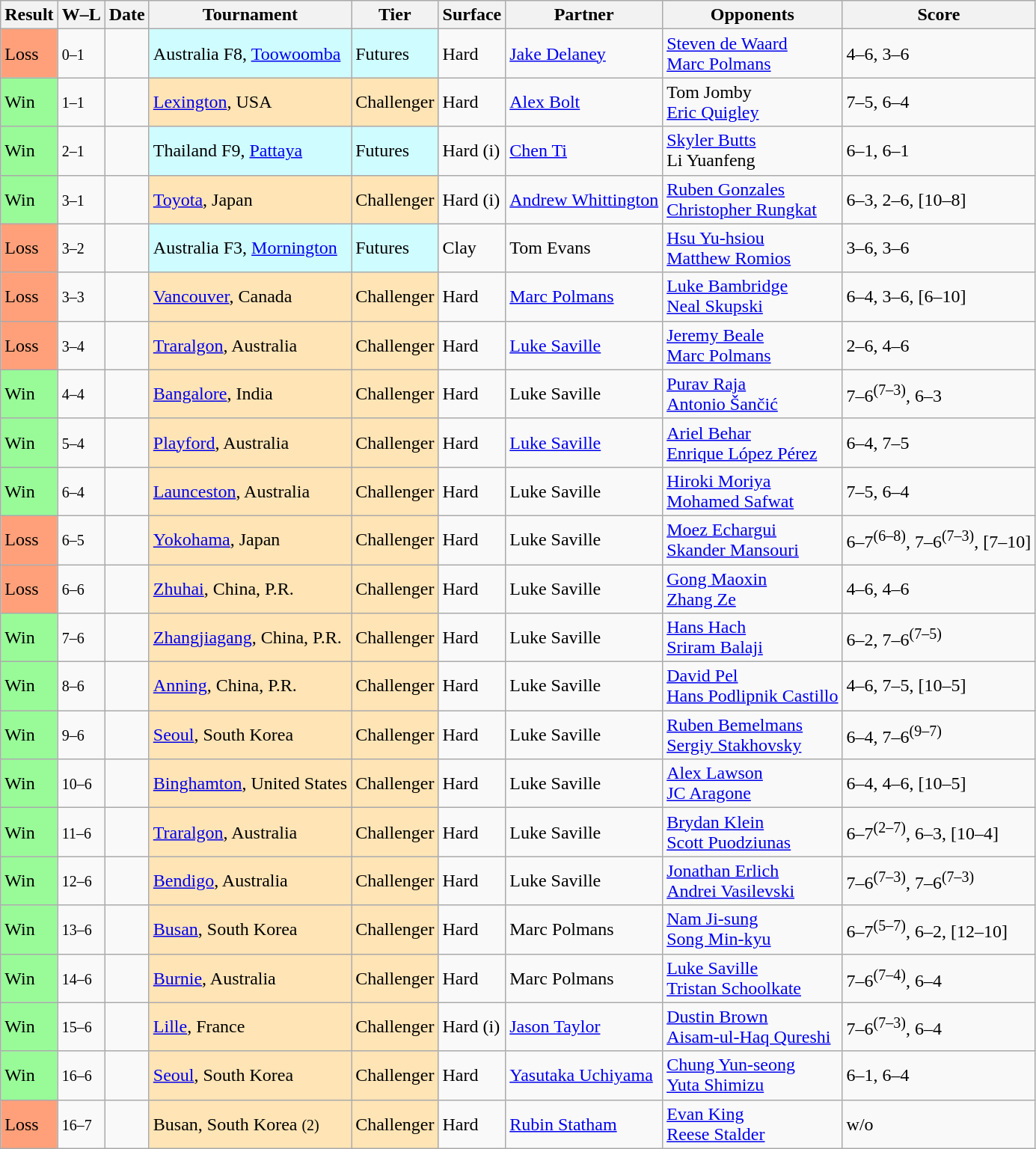<table class="sortable wikitable">
<tr>
<th>Result</th>
<th class=unsortable>W–L</th>
<th>Date</th>
<th>Tournament</th>
<th>Tier</th>
<th>Surface</th>
<th>Partner</th>
<th>Opponents</th>
<th class=unsortable>Score</th>
</tr>
<tr>
<td bgcolor=FFA07A>Loss</td>
<td><small>0–1</small></td>
<td></td>
<td style=background:#cffcff>Australia F8, <a href='#'>Toowoomba</a></td>
<td style=background:#cffcff>Futures</td>
<td>Hard</td>
<td> <a href='#'>Jake Delaney</a></td>
<td> <a href='#'>Steven de Waard</a><br> <a href='#'>Marc Polmans</a></td>
<td>4–6, 3–6</td>
</tr>
<tr>
<td bgcolor=98FB98>Win</td>
<td><small>1–1</small></td>
<td><a href='#'></a></td>
<td style=background:moccasin><a href='#'>Lexington</a>, USA</td>
<td style=background:moccasin>Challenger</td>
<td>Hard</td>
<td> <a href='#'>Alex Bolt</a></td>
<td> Tom Jomby<br> <a href='#'>Eric Quigley</a></td>
<td>7–5, 6–4</td>
</tr>
<tr>
<td bgcolor=98FB98>Win</td>
<td><small>2–1</small></td>
<td></td>
<td style=background:#cffcff>Thailand F9, <a href='#'>Pattaya</a></td>
<td style=background:#cffcff>Futures</td>
<td>Hard (i)</td>
<td> <a href='#'>Chen Ti</a></td>
<td> <a href='#'>Skyler Butts</a><br> Li Yuanfeng</td>
<td>6–1, 6–1</td>
</tr>
<tr>
<td bgcolor=98FB98>Win</td>
<td><small>3–1</small></td>
<td><a href='#'></a></td>
<td style=background:moccasin><a href='#'>Toyota</a>, Japan</td>
<td style=background:moccasin>Challenger</td>
<td>Hard (i)</td>
<td> <a href='#'>Andrew Whittington</a></td>
<td> <a href='#'>Ruben Gonzales</a><br> <a href='#'>Christopher Rungkat</a></td>
<td>6–3, 2–6, [10–8]</td>
</tr>
<tr>
<td bgcolor=FFA07A>Loss</td>
<td><small>3–2</small></td>
<td></td>
<td style=background:#cffcff>Australia F3, <a href='#'>Mornington</a></td>
<td style=background:#cffcff>Futures</td>
<td>Clay</td>
<td> Tom Evans</td>
<td> <a href='#'>Hsu Yu-hsiou</a><br> <a href='#'>Matthew Romios</a></td>
<td>3–6, 3–6</td>
</tr>
<tr>
<td bgcolor=FFA07A>Loss</td>
<td><small>3–3</small></td>
<td><a href='#'></a></td>
<td style=background:moccasin><a href='#'>Vancouver</a>, Canada</td>
<td style=background:moccasin>Challenger</td>
<td>Hard</td>
<td> <a href='#'>Marc Polmans</a></td>
<td> <a href='#'>Luke Bambridge</a><br> <a href='#'>Neal Skupski</a></td>
<td>6–4, 3–6, [6–10]</td>
</tr>
<tr>
<td bgcolor=FFA07A>Loss</td>
<td><small>3–4</small></td>
<td><a href='#'></a></td>
<td style=background:moccasin><a href='#'>Traralgon</a>, Australia</td>
<td style=background:moccasin>Challenger</td>
<td>Hard</td>
<td> <a href='#'>Luke Saville</a></td>
<td> <a href='#'>Jeremy Beale</a><br> <a href='#'>Marc Polmans</a></td>
<td>2–6, 4–6</td>
</tr>
<tr>
<td bgcolor=98FB98>Win</td>
<td><small>4–4</small></td>
<td><a href='#'></a></td>
<td style=background:moccasin><a href='#'>Bangalore</a>, India</td>
<td style=background:moccasin>Challenger</td>
<td>Hard</td>
<td> Luke Saville</td>
<td> <a href='#'>Purav Raja</a><br> <a href='#'>Antonio Šančić</a></td>
<td>7–6<sup>(7–3)</sup>, 6–3</td>
</tr>
<tr>
<td bgcolor=98FB98>Win</td>
<td><small>5–4</small></td>
<td><a href='#'></a></td>
<td style=background:moccasin><a href='#'>Playford</a>, Australia</td>
<td style=background:moccasin>Challenger</td>
<td>Hard</td>
<td> <a href='#'>Luke Saville</a></td>
<td> <a href='#'>Ariel Behar</a><br> <a href='#'>Enrique López Pérez</a></td>
<td>6–4, 7–5</td>
</tr>
<tr>
<td bgcolor=98FB98>Win</td>
<td><small>6–4</small></td>
<td><a href='#'></a></td>
<td style=background:moccasin><a href='#'>Launceston</a>, Australia</td>
<td style=background:moccasin>Challenger</td>
<td>Hard</td>
<td> Luke Saville</td>
<td> <a href='#'>Hiroki Moriya</a><br> <a href='#'>Mohamed Safwat</a></td>
<td>7–5, 6–4</td>
</tr>
<tr>
<td bgcolor=FFA07A>Loss</td>
<td><small>6–5</small></td>
<td><a href='#'></a></td>
<td style=background:moccasin><a href='#'>Yokohama</a>, Japan</td>
<td style=background:moccasin>Challenger</td>
<td>Hard</td>
<td> Luke Saville</td>
<td> <a href='#'>Moez Echargui</a><br> <a href='#'>Skander Mansouri</a></td>
<td>6–7<sup>(6–8)</sup>, 7–6<sup>(7–3)</sup>, [7–10]</td>
</tr>
<tr>
<td bgcolor=FFA07A>Loss</td>
<td><small>6–6</small></td>
<td><a href='#'></a></td>
<td style=background:moccasin><a href='#'>Zhuhai</a>, China, P.R.</td>
<td style=background:moccasin>Challenger</td>
<td>Hard</td>
<td> Luke Saville</td>
<td> <a href='#'>Gong Maoxin</a><br> <a href='#'>Zhang Ze</a></td>
<td>4–6, 4–6</td>
</tr>
<tr>
<td bgcolor=98FB98>Win</td>
<td><small>7–6</small></td>
<td><a href='#'></a></td>
<td style=background:moccasin><a href='#'>Zhangjiagang</a>, China, P.R.</td>
<td style=background:moccasin>Challenger</td>
<td>Hard</td>
<td> Luke Saville</td>
<td> <a href='#'>Hans Hach</a><br> <a href='#'>Sriram Balaji</a></td>
<td>6–2, 7–6<sup>(7–5)</sup></td>
</tr>
<tr>
<td bgcolor=98FB98>Win</td>
<td><small>8–6</small></td>
<td><a href='#'></a></td>
<td style=background:moccasin><a href='#'>Anning</a>, China, P.R.</td>
<td style=background:moccasin>Challenger</td>
<td>Hard</td>
<td> Luke Saville</td>
<td> <a href='#'>David Pel</a><br> <a href='#'>Hans Podlipnik Castillo</a></td>
<td>4–6, 7–5, [10–5]</td>
</tr>
<tr>
<td bgcolor=98FB98>Win</td>
<td><small>9–6</small></td>
<td><a href='#'></a></td>
<td style=background:moccasin><a href='#'>Seoul</a>, South Korea</td>
<td style=background:moccasin>Challenger</td>
<td>Hard</td>
<td> Luke Saville</td>
<td> <a href='#'>Ruben Bemelmans</a><br> <a href='#'>Sergiy Stakhovsky</a></td>
<td>6–4, 7–6<sup>(9–7)</sup></td>
</tr>
<tr>
<td bgcolor=98FB98>Win</td>
<td><small>10–6</small></td>
<td><a href='#'></a></td>
<td style=background:moccasin><a href='#'>Binghamton</a>, United States</td>
<td style=background:moccasin>Challenger</td>
<td>Hard</td>
<td> Luke Saville</td>
<td> <a href='#'>Alex Lawson</a><br> <a href='#'>JC Aragone</a></td>
<td>6–4, 4–6, [10–5]</td>
</tr>
<tr>
<td bgcolor=98FB98>Win</td>
<td><small>11–6</small></td>
<td><a href='#'></a></td>
<td style=background:moccasin><a href='#'>Traralgon</a>, Australia</td>
<td style=background:moccasin>Challenger</td>
<td>Hard</td>
<td> Luke Saville</td>
<td> <a href='#'>Brydan Klein</a><br> <a href='#'>Scott Puodziunas</a></td>
<td>6–7<sup>(2–7)</sup>, 6–3, [10–4]</td>
</tr>
<tr>
<td bgcolor=98FB98>Win</td>
<td><small>12–6</small></td>
<td><a href='#'></a></td>
<td style=background:moccasin><a href='#'>Bendigo</a>, Australia</td>
<td style=background:moccasin>Challenger</td>
<td>Hard</td>
<td> Luke Saville</td>
<td> <a href='#'>Jonathan Erlich</a><br> <a href='#'>Andrei Vasilevski</a></td>
<td>7–6<sup>(7–3)</sup>, 7–6<sup>(7–3)</sup></td>
</tr>
<tr>
<td bgcolor=98FB98>Win</td>
<td><small>13–6</small></td>
<td><a href='#'></a></td>
<td style=background:moccasin><a href='#'>Busan</a>, South Korea</td>
<td style=background:moccasin>Challenger</td>
<td>Hard</td>
<td> Marc Polmans</td>
<td> <a href='#'>Nam Ji-sung</a><br> <a href='#'>Song Min-kyu</a></td>
<td>6–7<sup>(5–7)</sup>, 6–2, [12–10]</td>
</tr>
<tr>
<td style="background:#98fb98;">Win</td>
<td><small>14–6</small></td>
<td><a href='#'></a></td>
<td style="background:moccasin;"><a href='#'>Burnie</a>, Australia</td>
<td style="background:moccasin;">Challenger</td>
<td>Hard</td>
<td> Marc Polmans</td>
<td> <a href='#'>Luke Saville</a><br> <a href='#'>Tristan Schoolkate</a></td>
<td>7–6<sup>(7–4)</sup>, 6–4</td>
</tr>
<tr>
<td bgcolor=98FB98>Win</td>
<td><small>15–6</small></td>
<td><a href='#'></a></td>
<td style="background:moccasin;"><a href='#'>Lille</a>, France</td>
<td style="background:moccasin;">Challenger</td>
<td>Hard (i)</td>
<td> <a href='#'>Jason Taylor</a></td>
<td> <a href='#'>Dustin Brown</a><br> <a href='#'>Aisam-ul-Haq Qureshi</a></td>
<td>7–6<sup>(7–3)</sup>, 6–4</td>
</tr>
<tr>
<td bgcolor=98FB98>Win</td>
<td><small>16–6</small></td>
<td><a href='#'></a></td>
<td style="background:moccasin;"><a href='#'>Seoul</a>, South Korea</td>
<td style="background:moccasin;">Challenger</td>
<td>Hard</td>
<td> <a href='#'>Yasutaka Uchiyama</a></td>
<td> <a href='#'>Chung Yun-seong</a><br> <a href='#'>Yuta Shimizu</a></td>
<td>6–1, 6–4</td>
</tr>
<tr>
<td bgcolor=FFA07A>Loss</td>
<td><small>16–7</small></td>
<td><a href='#'></a></td>
<td style="background:moccasin;">Busan, South Korea <small>(2)</small></td>
<td style="background:moccasin;">Challenger</td>
<td>Hard</td>
<td> <a href='#'>Rubin Statham</a></td>
<td> <a href='#'>Evan King</a><br> <a href='#'>Reese Stalder</a></td>
<td>w/o</td>
</tr>
</table>
